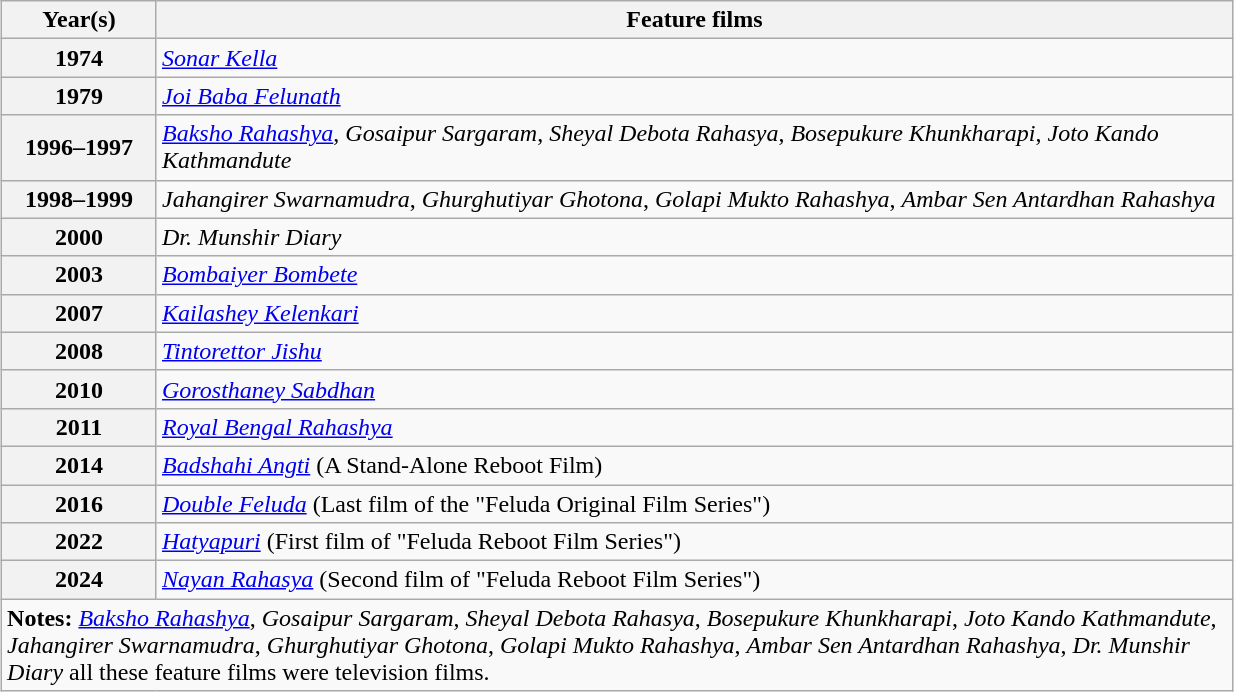<table class="wikitable" style="margin-left: auto; margin-right: auto; width:65%; border: none;">
<tr>
<th scope="col" align="center">Year(s)</th>
<th scope="col" align="center">Feature films</th>
</tr>
<tr>
<th scope="row">1974</th>
<td><em><a href='#'>Sonar Kella</a></em></td>
</tr>
<tr>
<th scope="row">1979</th>
<td><em><a href='#'>Joi Baba Felunath</a></em></td>
</tr>
<tr>
<th scope="row">1996–1997</th>
<td><em><a href='#'>Baksho Rahashya</a></em>, <em>Gosaipur Sargaram</em>, <em>Sheyal Debota Rahasya</em>, <em>Bosepukure Khunkharapi</em>, <em>Joto Kando Kathmandute</em></td>
</tr>
<tr>
<th scope="row">1998–1999</th>
<td><em>Jahangirer Swarnamudra</em>, <em>Ghurghutiyar Ghotona</em>, <em>Golapi Mukto Rahashya</em>, <em>Ambar Sen Antardhan Rahashya</em></td>
</tr>
<tr>
<th scope="row">2000</th>
<td><em>Dr. Munshir Diary</em></td>
</tr>
<tr>
<th scope="row">2003</th>
<td><em><a href='#'>Bombaiyer Bombete</a></em></td>
</tr>
<tr>
<th scope="row">2007</th>
<td><em><a href='#'>Kailashey Kelenkari</a></em></td>
</tr>
<tr>
<th scope="row">2008</th>
<td><em><a href='#'>Tintorettor Jishu</a></em></td>
</tr>
<tr>
<th scope="row">2010</th>
<td><em><a href='#'>Gorosthaney Sabdhan</a></em></td>
</tr>
<tr>
<th scope="row">2011</th>
<td><em><a href='#'>Royal Bengal Rahashya</a></em></td>
</tr>
<tr>
<th scope="row">2014</th>
<td><em><a href='#'>Badshahi Angti</a></em> (A Stand-Alone Reboot Film)</td>
</tr>
<tr>
<th scope="row">2016</th>
<td><em><a href='#'>Double Feluda</a></em> (Last film of the "Feluda Original Film Series")</td>
</tr>
<tr>
<th scope="row">2022</th>
<td><em><a href='#'>Hatyapuri</a></em> (First film of "Feluda Reboot Film Series")</td>
</tr>
<tr>
<th scope="row">2024</th>
<td><em><a href='#'>Nayan Rahasya</a></em> (Second film of "Feluda Reboot Film Series")</td>
</tr>
<tr>
<td colspan="2"><strong>Notes:</strong> <em><a href='#'>Baksho Rahashya</a></em>, <em>Gosaipur Sargaram</em>, <em>Sheyal Debota Rahasya</em>, <em>Bosepukure Khunkharapi</em>, <em>Joto Kando Kathmandute</em>, <em>Jahangirer Swarnamudra</em>, <em>Ghurghutiyar Ghotona</em>, <em>Golapi Mukto Rahashya</em>, <em>Ambar Sen Antardhan Rahashya</em>, <em>Dr. Munshir Diary</em> all these feature films were television films.</td>
</tr>
</table>
